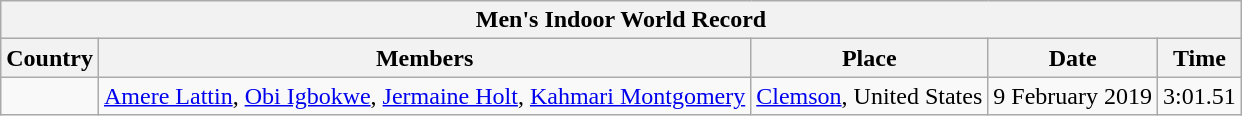<table class=wikitable>
<tr>
<th colspan=5>Men's Indoor World Record</th>
</tr>
<tr>
<th>Country</th>
<th>Members</th>
<th>Place</th>
<th>Date</th>
<th>Time</th>
</tr>
<tr>
<td></td>
<td><a href='#'>Amere Lattin</a>, <a href='#'>Obi Igbokwe</a>, <a href='#'>Jermaine Holt</a>, <a href='#'>Kahmari Montgomery</a></td>
<td><a href='#'>Clemson</a>, United States</td>
<td>9 February 2019</td>
<td>3:01.51</td>
</tr>
</table>
